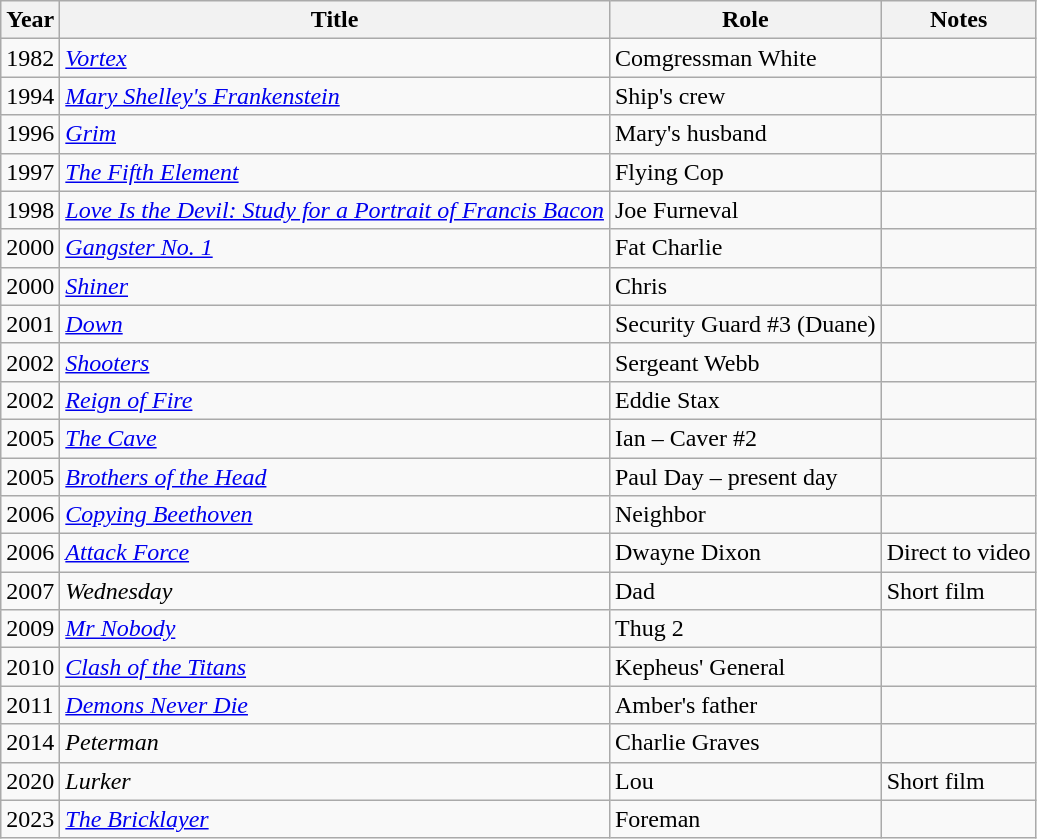<table class=wikitable>
<tr>
<th>Year</th>
<th>Title</th>
<th>Role</th>
<th>Notes</th>
</tr>
<tr>
<td>1982</td>
<td><em><a href='#'>Vortex</a></em></td>
<td>Comgressman White</td>
<td></td>
</tr>
<tr>
<td>1994</td>
<td><em><a href='#'> Mary Shelley's Frankenstein</a></em></td>
<td>Ship's crew</td>
<td></td>
</tr>
<tr>
<td>1996</td>
<td><em><a href='#'>Grim</a></em></td>
<td>Mary's husband</td>
<td></td>
</tr>
<tr>
<td>1997</td>
<td><em><a href='#'>The Fifth Element</a></em></td>
<td>Flying Cop</td>
<td></td>
</tr>
<tr>
<td>1998</td>
<td><em><a href='#'>Love Is the Devil: Study for a Portrait of Francis Bacon</a></em></td>
<td>Joe Furneval</td>
<td></td>
</tr>
<tr>
<td>2000</td>
<td><em><a href='#'>Gangster No. 1</a></em></td>
<td>Fat Charlie</td>
<td></td>
</tr>
<tr>
<td>2000</td>
<td><em><a href='#'>Shiner</a></em></td>
<td>Chris</td>
<td></td>
</tr>
<tr>
<td>2001</td>
<td><em><a href='#'>Down</a></em></td>
<td>Security Guard #3 (Duane)</td>
<td></td>
</tr>
<tr>
<td>2002</td>
<td><em><a href='#'>Shooters</a></em></td>
<td>Sergeant Webb</td>
<td></td>
</tr>
<tr>
<td>2002</td>
<td><em><a href='#'>Reign of Fire</a></em></td>
<td>Eddie Stax</td>
<td></td>
</tr>
<tr>
<td>2005</td>
<td><em><a href='#'>The Cave</a></em></td>
<td>Ian – Caver #2</td>
<td></td>
</tr>
<tr>
<td>2005</td>
<td><em><a href='#'>Brothers of the Head</a></em></td>
<td>Paul Day – present day</td>
<td></td>
</tr>
<tr>
<td>2006</td>
<td><em><a href='#'>Copying Beethoven</a></em></td>
<td>Neighbor</td>
<td></td>
</tr>
<tr>
<td>2006</td>
<td><em><a href='#'>Attack Force</a></em></td>
<td>Dwayne Dixon</td>
<td>Direct to video</td>
</tr>
<tr>
<td>2007</td>
<td><em>Wednesday</em></td>
<td>Dad</td>
<td>Short film</td>
</tr>
<tr>
<td>2009</td>
<td><em><a href='#'>Mr Nobody</a></em></td>
<td>Thug 2</td>
<td></td>
</tr>
<tr>
<td>2010</td>
<td><em><a href='#'>Clash of the Titans</a></em></td>
<td>Kepheus' General</td>
<td></td>
</tr>
<tr>
<td>2011</td>
<td><em><a href='#'>Demons Never Die</a></em></td>
<td>Amber's father</td>
<td></td>
</tr>
<tr>
<td>2014</td>
<td><em>Peterman</em></td>
<td>Charlie Graves</td>
<td></td>
</tr>
<tr>
<td>2020</td>
<td><em>Lurker</em></td>
<td>Lou</td>
<td>Short film</td>
</tr>
<tr>
<td>2023</td>
<td><em><a href='#'>The Bricklayer</a></em></td>
<td>Foreman</td>
<td></td>
</tr>
</table>
